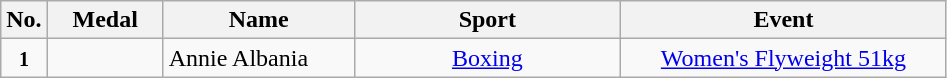<table class="wikitable" style="font-size:100%; text-align:center;">
<tr>
<th width="10">No.</th>
<th width="70">Medal</th>
<th width="120">Name</th>
<th width="170">Sport</th>
<th width="210">Event</th>
</tr>
<tr>
<td><small><strong>1</strong></small></td>
<td></td>
<td align=left>Annie Albania</td>
<td> <a href='#'>Boxing</a></td>
<td><a href='#'>Women's Flyweight 51kg</a></td>
</tr>
</table>
